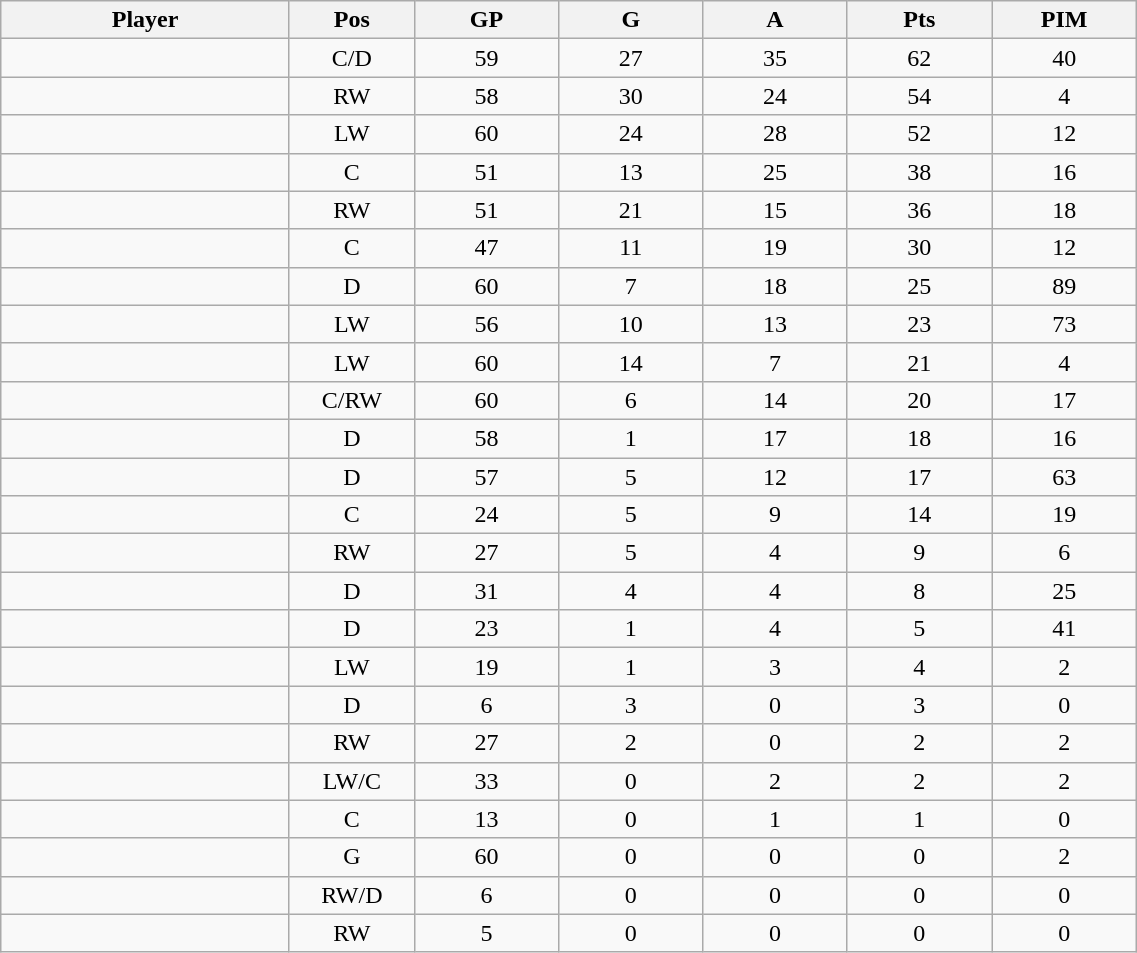<table class="wikitable sortable" width="60%">
<tr ALIGN="center">
<th bgcolor="#DDDDFF" width="10%">Player</th>
<th bgcolor="#DDDDFF" width="3%" title="Position">Pos</th>
<th bgcolor="#DDDDFF" width="5%" title="Games played">GP</th>
<th bgcolor="#DDDDFF" width="5%" title="Goals">G</th>
<th bgcolor="#DDDDFF" width="5%" title="Assists">A</th>
<th bgcolor="#DDDDFF" width="5%" title="Points">Pts</th>
<th bgcolor="#DDDDFF" width="5%" title="Penalties in Minutes">PIM</th>
</tr>
<tr align="center">
<td align="right"></td>
<td>C/D</td>
<td>59</td>
<td>27</td>
<td>35</td>
<td>62</td>
<td>40</td>
</tr>
<tr align="center">
<td align="right"></td>
<td>RW</td>
<td>58</td>
<td>30</td>
<td>24</td>
<td>54</td>
<td>4</td>
</tr>
<tr align="center">
<td align="right"></td>
<td>LW</td>
<td>60</td>
<td>24</td>
<td>28</td>
<td>52</td>
<td>12</td>
</tr>
<tr align="center">
<td align="right"></td>
<td>C</td>
<td>51</td>
<td>13</td>
<td>25</td>
<td>38</td>
<td>16</td>
</tr>
<tr align="center">
<td align="right"></td>
<td>RW</td>
<td>51</td>
<td>21</td>
<td>15</td>
<td>36</td>
<td>18</td>
</tr>
<tr align="center">
<td align="right"></td>
<td>C</td>
<td>47</td>
<td>11</td>
<td>19</td>
<td>30</td>
<td>12</td>
</tr>
<tr align="center">
<td align="right"></td>
<td>D</td>
<td>60</td>
<td>7</td>
<td>18</td>
<td>25</td>
<td>89</td>
</tr>
<tr align="center">
<td align="right"></td>
<td>LW</td>
<td>56</td>
<td>10</td>
<td>13</td>
<td>23</td>
<td>73</td>
</tr>
<tr align="center">
<td align="right"></td>
<td>LW</td>
<td>60</td>
<td>14</td>
<td>7</td>
<td>21</td>
<td>4</td>
</tr>
<tr align="center">
<td align="right"></td>
<td>C/RW</td>
<td>60</td>
<td>6</td>
<td>14</td>
<td>20</td>
<td>17</td>
</tr>
<tr align="center">
<td align="right"></td>
<td>D</td>
<td>58</td>
<td>1</td>
<td>17</td>
<td>18</td>
<td>16</td>
</tr>
<tr align="center">
<td align="right"></td>
<td>D</td>
<td>57</td>
<td>5</td>
<td>12</td>
<td>17</td>
<td>63</td>
</tr>
<tr align="center">
<td align="right"></td>
<td>C</td>
<td>24</td>
<td>5</td>
<td>9</td>
<td>14</td>
<td>19</td>
</tr>
<tr align="center">
<td align="right"></td>
<td>RW</td>
<td>27</td>
<td>5</td>
<td>4</td>
<td>9</td>
<td>6</td>
</tr>
<tr align="center">
<td align="right"></td>
<td>D</td>
<td>31</td>
<td>4</td>
<td>4</td>
<td>8</td>
<td>25</td>
</tr>
<tr align="center">
<td align="right"></td>
<td>D</td>
<td>23</td>
<td>1</td>
<td>4</td>
<td>5</td>
<td>41</td>
</tr>
<tr align="center">
<td align="right"></td>
<td>LW</td>
<td>19</td>
<td>1</td>
<td>3</td>
<td>4</td>
<td>2</td>
</tr>
<tr align="center">
<td align="right"></td>
<td>D</td>
<td>6</td>
<td>3</td>
<td>0</td>
<td>3</td>
<td>0</td>
</tr>
<tr align="center">
<td align="right"></td>
<td>RW</td>
<td>27</td>
<td>2</td>
<td>0</td>
<td>2</td>
<td>2</td>
</tr>
<tr align="center">
<td align="right"></td>
<td>LW/C</td>
<td>33</td>
<td>0</td>
<td>2</td>
<td>2</td>
<td>2</td>
</tr>
<tr align="center">
<td align="right"></td>
<td>C</td>
<td>13</td>
<td>0</td>
<td>1</td>
<td>1</td>
<td>0</td>
</tr>
<tr align="center">
<td align="right"></td>
<td>G</td>
<td>60</td>
<td>0</td>
<td>0</td>
<td>0</td>
<td>2</td>
</tr>
<tr align="center">
<td align="right"></td>
<td>RW/D</td>
<td>6</td>
<td>0</td>
<td>0</td>
<td>0</td>
<td>0</td>
</tr>
<tr align="center">
<td align="right"></td>
<td>RW</td>
<td>5</td>
<td>0</td>
<td>0</td>
<td>0</td>
<td>0</td>
</tr>
</table>
